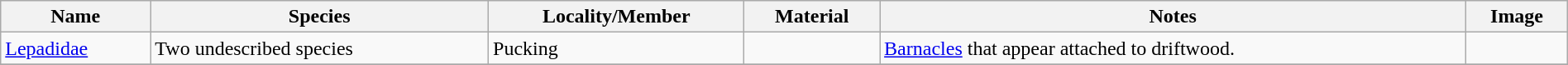<table class="wikitable" align="center" width="100%">
<tr>
<th>Name</th>
<th>Species</th>
<th>Locality/Member</th>
<th>Material</th>
<th>Notes</th>
<th>Image</th>
</tr>
<tr>
<td><a href='#'>Lepadidae</a></td>
<td>Two undescribed species</td>
<td>Pucking</td>
<td></td>
<td><a href='#'>Barnacles</a> that appear attached to driftwood.</td>
<td></td>
</tr>
<tr>
</tr>
</table>
